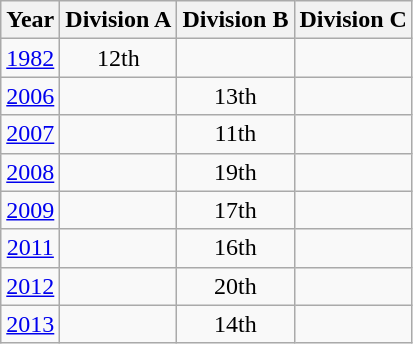<table class="wikitable" style="text-align:center">
<tr>
<th>Year</th>
<th>Division A</th>
<th>Division B</th>
<th>Division C</th>
</tr>
<tr>
<td><a href='#'>1982</a></td>
<td>12th</td>
<td></td>
<td></td>
</tr>
<tr>
<td><a href='#'>2006</a></td>
<td></td>
<td>13th</td>
<td></td>
</tr>
<tr>
<td><a href='#'>2007</a></td>
<td></td>
<td>11th</td>
<td></td>
</tr>
<tr>
<td><a href='#'>2008</a></td>
<td></td>
<td>19th</td>
<td></td>
</tr>
<tr>
<td><a href='#'>2009</a></td>
<td></td>
<td>17th</td>
<td></td>
</tr>
<tr>
<td><a href='#'>2011</a></td>
<td></td>
<td>16th</td>
<td></td>
</tr>
<tr>
<td><a href='#'>2012</a></td>
<td></td>
<td>20th</td>
<td></td>
</tr>
<tr>
<td><a href='#'>2013</a></td>
<td></td>
<td>14th</td>
<td></td>
</tr>
</table>
